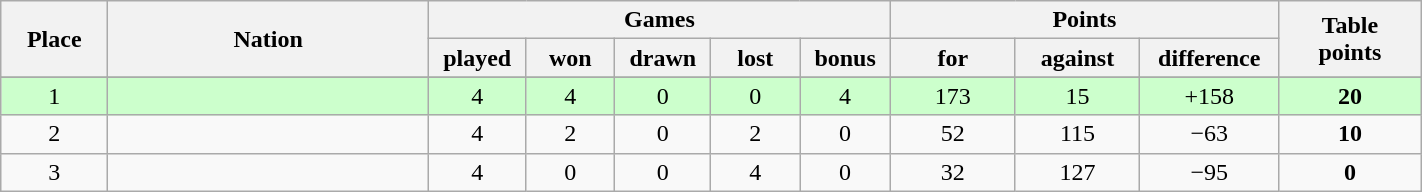<table class="wikitable" width="75%">
<tr>
<th rowspan=2 width="6%">Place</th>
<th rowspan=2 width="18%">Nation</th>
<th colspan=5 width="25%">Games</th>
<th colspan=3 width="18%">Points</th>
<th rowspan=2 width="8%">Table<br>points</th>
</tr>
<tr>
<th width="5%">played</th>
<th width="5%">won</th>
<th width="5%">drawn</th>
<th width="5%">lost</th>
<th width="5%">bonus</th>
<th width="7%">for</th>
<th width="7%">against</th>
<th width="7%">difference</th>
</tr>
<tr>
</tr>
<tr align=center bgcolor="#ccffcc">
<td>1</td>
<td align=left></td>
<td>4</td>
<td>4</td>
<td>0</td>
<td>0</td>
<td>4</td>
<td>173</td>
<td>15</td>
<td>+158</td>
<td><strong>20</strong></td>
</tr>
<tr align=center>
<td>2</td>
<td align=left></td>
<td>4</td>
<td>2</td>
<td>0</td>
<td>2</td>
<td>0</td>
<td>52</td>
<td>115</td>
<td>−63</td>
<td><strong>10</strong></td>
</tr>
<tr align=center>
<td>3</td>
<td align=left></td>
<td>4</td>
<td>0</td>
<td>0</td>
<td>4</td>
<td>0</td>
<td>32</td>
<td>127</td>
<td>−95</td>
<td><strong>0</strong></td>
</tr>
</table>
